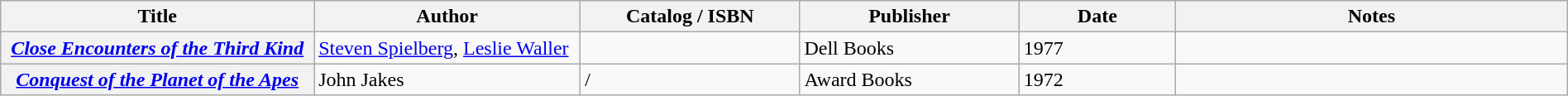<table class="wikitable sortable" style="width:100%;">
<tr>
<th width=20%>Title</th>
<th width=17%>Author</th>
<th width=14%>Catalog / ISBN</th>
<th width=14%>Publisher</th>
<th width=10%>Date</th>
<th width=25%>Notes</th>
</tr>
<tr>
<th><em><a href='#'>Close Encounters of the Third Kind</a></em></th>
<td><a href='#'>Steven Spielberg</a>, <a href='#'>Leslie Waller</a></td>
<td></td>
<td>Dell Books</td>
<td>1977</td>
<td></td>
</tr>
<tr>
<th><em><a href='#'>Conquest of the Planet of the Apes</a></em></th>
<td>John Jakes</td>
<td>/</td>
<td>Award Books</td>
<td>1972</td>
<td></td>
</tr>
</table>
